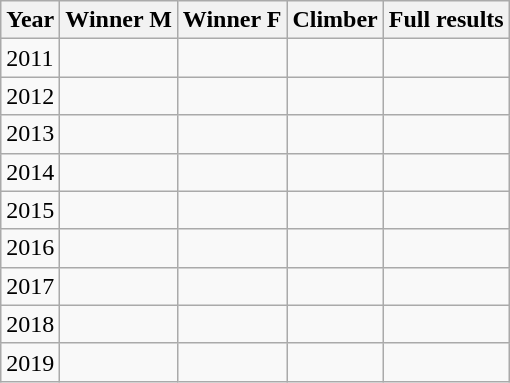<table class="wikitable">
<tr>
<th>Year</th>
<th>Winner M</th>
<th>Winner F</th>
<th>Climber</th>
<th>Full results</th>
</tr>
<tr>
<td>2011</td>
<td></td>
<td></td>
<td></td>
<td></td>
</tr>
<tr>
<td>2012</td>
<td></td>
<td></td>
<td></td>
<td></td>
</tr>
<tr>
<td>2013</td>
<td></td>
<td></td>
<td></td>
<td></td>
</tr>
<tr>
<td>2014</td>
<td></td>
<td></td>
<td></td>
<td></td>
</tr>
<tr>
<td>2015</td>
<td></td>
<td></td>
<td></td>
<td></td>
</tr>
<tr>
<td>2016</td>
<td></td>
<td></td>
<td></td>
<td></td>
</tr>
<tr>
<td>2017</td>
<td></td>
<td></td>
<td></td>
<td><br></td>
</tr>
<tr>
<td>2018</td>
<td></td>
<td></td>
<td></td>
<td></td>
</tr>
<tr>
<td>2019</td>
<td></td>
<td></td>
<td></td>
<td></td>
</tr>
</table>
